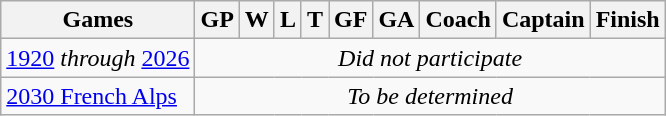<table class="wikitable sortable" style="text-align:center;">
<tr>
<th>Games</th>
<th>GP</th>
<th>W</th>
<th>L</th>
<th>T</th>
<th>GF</th>
<th>GA</th>
<th>Coach</th>
<th>Captain</th>
<th>Finish</th>
</tr>
<tr>
<td><a href='#'>1920</a> <em>through</em> <a href='#'>2026</a></td>
<td colspan=9 rowspan=1><em>Did not participate</em></td>
</tr>
<tr>
<td align=left> <a href='#'>2030 French Alps</a></td>
<td colspan=9><em>To be determined</em></td>
</tr>
</table>
